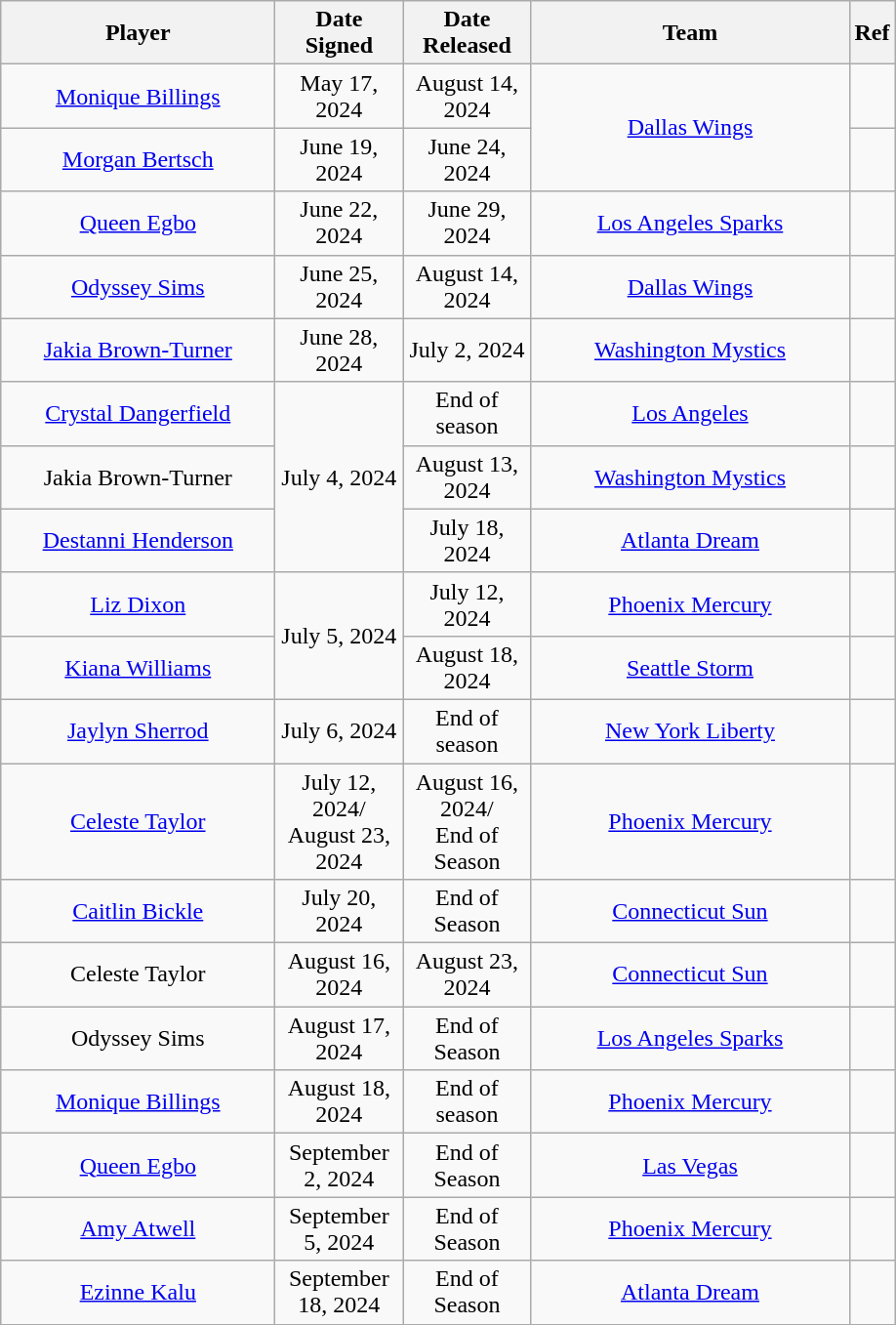<table class="wikitable sortable" style="text-align:center">
<tr>
<th style="width:180px">Player</th>
<th style="width:80px">Date Signed</th>
<th style="width:80px">Date Released</th>
<th style="width:210px">Team</th>
<th class="unsortable">Ref</th>
</tr>
<tr>
<td><a href='#'>Monique Billings</a></td>
<td>May 17, 2024</td>
<td>August 14, 2024</td>
<td rowspan=2><a href='#'>Dallas Wings</a></td>
<td></td>
</tr>
<tr>
<td><a href='#'>Morgan Bertsch</a></td>
<td>June 19, 2024</td>
<td>June 24, 2024</td>
<td></td>
</tr>
<tr>
<td><a href='#'>Queen Egbo</a></td>
<td>June 22, 2024</td>
<td>June 29, 2024</td>
<td><a href='#'>Los Angeles Sparks</a></td>
<td></td>
</tr>
<tr>
<td><a href='#'>Odyssey Sims</a></td>
<td>June 25, 2024</td>
<td>August 14, 2024</td>
<td><a href='#'>Dallas Wings</a></td>
<td></td>
</tr>
<tr>
<td><a href='#'>Jakia Brown-Turner</a></td>
<td>June 28, 2024</td>
<td>July 2, 2024</td>
<td><a href='#'>Washington Mystics</a></td>
<td></td>
</tr>
<tr>
<td><a href='#'>Crystal Dangerfield</a></td>
<td rowspan=3>July 4, 2024</td>
<td>End of season</td>
<td><a href='#'>Los Angeles</a></td>
<td></td>
</tr>
<tr>
<td>Jakia Brown-Turner</td>
<td>August 13, 2024</td>
<td><a href='#'>Washington Mystics</a></td>
<td></td>
</tr>
<tr>
<td><a href='#'>Destanni Henderson</a></td>
<td>July 18, 2024</td>
<td><a href='#'>Atlanta Dream</a></td>
<td></td>
</tr>
<tr>
<td><a href='#'>Liz Dixon</a></td>
<td rowspan=2>July 5, 2024</td>
<td>July 12, 2024</td>
<td><a href='#'>Phoenix Mercury</a></td>
<td></td>
</tr>
<tr>
<td><a href='#'>Kiana Williams</a></td>
<td>August 18, 2024</td>
<td><a href='#'>Seattle Storm</a></td>
<td></td>
</tr>
<tr>
<td><a href='#'>Jaylyn Sherrod</a></td>
<td>July 6, 2024</td>
<td>End of season</td>
<td><a href='#'>New York Liberty</a></td>
<td></td>
</tr>
<tr>
<td><a href='#'>Celeste Taylor</a></td>
<td>July 12, 2024/<br>August 23, 2024</td>
<td>August 16, 2024/<br>End of Season</td>
<td><a href='#'>Phoenix Mercury</a></td>
<td></td>
</tr>
<tr>
<td><a href='#'>Caitlin Bickle</a></td>
<td>July 20, 2024</td>
<td>End of Season</td>
<td><a href='#'>Connecticut Sun</a></td>
<td></td>
</tr>
<tr>
<td>Celeste Taylor</td>
<td>August 16, 2024</td>
<td>August 23, 2024</td>
<td><a href='#'>Connecticut Sun</a></td>
<td></td>
</tr>
<tr>
<td>Odyssey Sims</td>
<td>August 17, 2024</td>
<td>End of Season</td>
<td><a href='#'>Los Angeles Sparks</a></td>
<td></td>
</tr>
<tr>
<td><a href='#'>Monique Billings</a></td>
<td>August 18, 2024</td>
<td>End of season</td>
<td><a href='#'>Phoenix Mercury</a></td>
<td></td>
</tr>
<tr>
<td><a href='#'>Queen Egbo</a></td>
<td>September 2, 2024</td>
<td>End of Season</td>
<td><a href='#'>Las Vegas</a></td>
<td></td>
</tr>
<tr>
<td><a href='#'>Amy Atwell</a></td>
<td>September 5, 2024</td>
<td>End of Season</td>
<td><a href='#'>Phoenix Mercury</a></td>
<td></td>
</tr>
<tr>
<td><a href='#'>Ezinne Kalu</a></td>
<td>September 18, 2024</td>
<td>End of Season</td>
<td><a href='#'>Atlanta Dream</a></td>
<td></td>
</tr>
</table>
